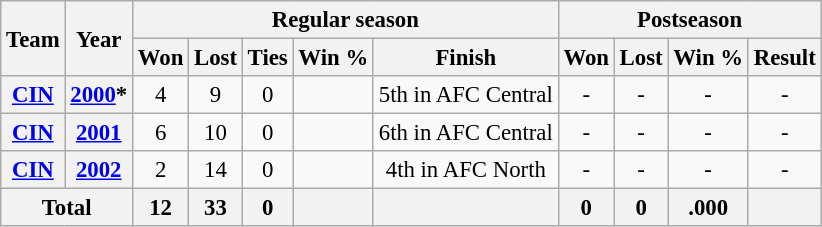<table class="wikitable" style="font-size: 95%; text-align:center;">
<tr>
<th rowspan="2">Team</th>
<th rowspan="2">Year</th>
<th colspan="5">Regular season</th>
<th colspan="4">Postseason</th>
</tr>
<tr>
<th>Won</th>
<th>Lost</th>
<th>Ties</th>
<th>Win %</th>
<th>Finish</th>
<th>Won</th>
<th>Lost</th>
<th>Win %</th>
<th>Result</th>
</tr>
<tr>
<th><a href='#'>CIN</a></th>
<th><a href='#'>2000</a>*</th>
<td>4</td>
<td>9</td>
<td>0</td>
<td></td>
<td>5th in AFC Central</td>
<td>-</td>
<td>-</td>
<td>-</td>
<td>-</td>
</tr>
<tr>
<th><a href='#'>CIN</a></th>
<th><a href='#'>2001</a></th>
<td>6</td>
<td>10</td>
<td>0</td>
<td></td>
<td>6th in AFC Central</td>
<td>-</td>
<td>-</td>
<td>-</td>
<td>-</td>
</tr>
<tr>
<th><a href='#'>CIN</a></th>
<th><a href='#'>2002</a></th>
<td>2</td>
<td>14</td>
<td>0</td>
<td></td>
<td>4th in AFC North</td>
<td>-</td>
<td>-</td>
<td>-</td>
<td>-</td>
</tr>
<tr>
<th colspan="2">Total</th>
<th>12</th>
<th>33</th>
<th>0</th>
<th></th>
<th></th>
<th>0</th>
<th>0</th>
<th>.000</th>
<th></th>
</tr>
</table>
